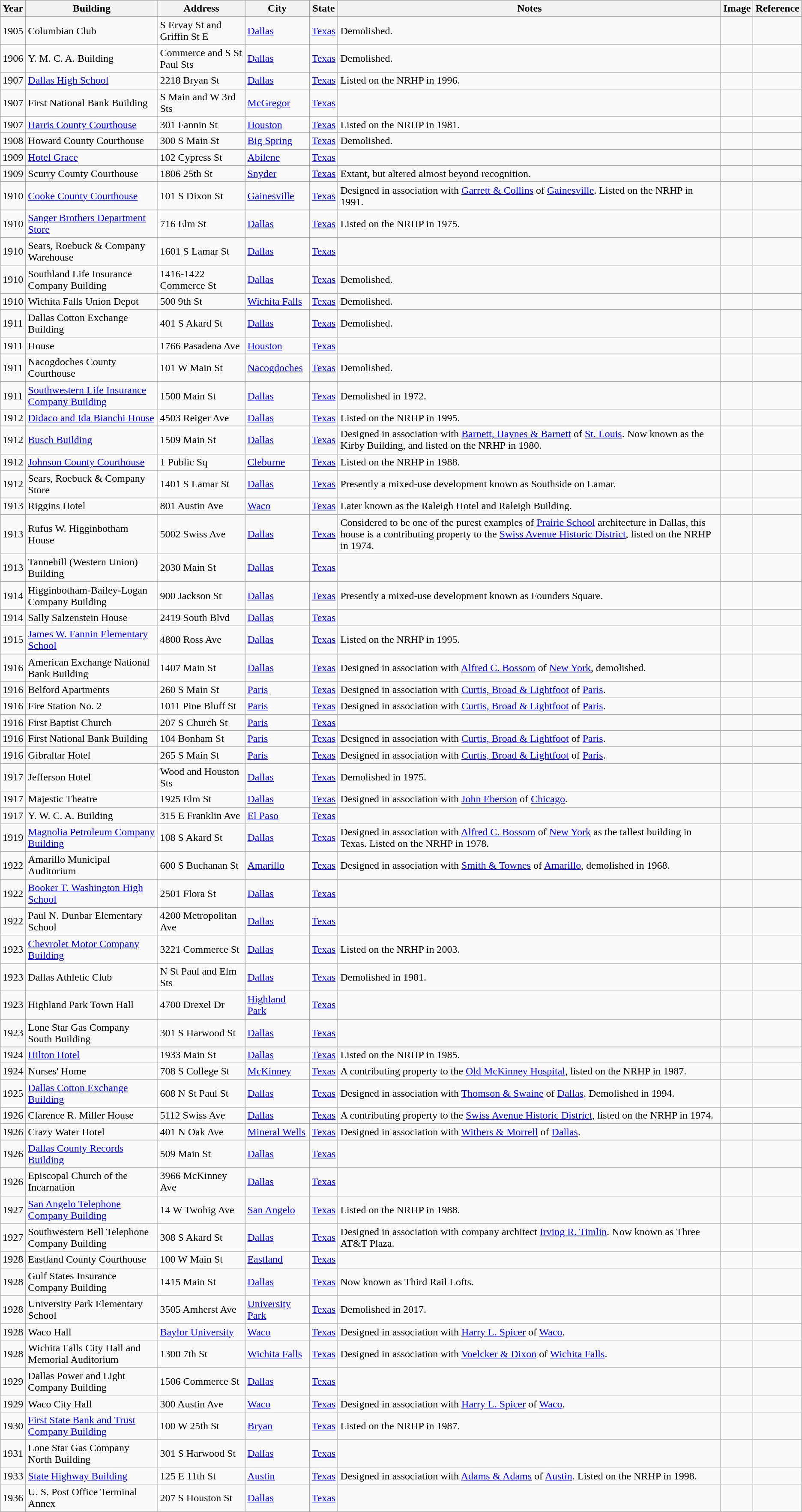<table class="wikitable sortable">
<tr>
<th>Year</th>
<th>Building</th>
<th>Address</th>
<th>City</th>
<th>State</th>
<th>Notes</th>
<th>Image</th>
<th>Reference</th>
</tr>
<tr>
<td>1905</td>
<td>Columbian Club</td>
<td>S Ervay St and Griffin St E</td>
<td><a href='#'>Dallas</a></td>
<td><a href='#'>Texas</a></td>
<td>Demolished.</td>
<td></td>
<td></td>
</tr>
<tr>
<td>1906</td>
<td>Y. M. C. A. Building</td>
<td>Commerce and S St Paul Sts</td>
<td><a href='#'>Dallas</a></td>
<td><a href='#'>Texas</a></td>
<td>Demolished.</td>
<td></td>
<td></td>
</tr>
<tr>
<td>1907</td>
<td><a href='#'>Dallas High School</a></td>
<td>2218 Bryan St</td>
<td><a href='#'>Dallas</a></td>
<td><a href='#'>Texas</a></td>
<td>Listed on the NRHP in 1996.</td>
<td></td>
<td></td>
</tr>
<tr>
<td>1907</td>
<td>First National Bank Building</td>
<td>S Main and W 3rd Sts</td>
<td><a href='#'>McGregor</a></td>
<td><a href='#'>Texas</a></td>
<td></td>
<td></td>
<td></td>
</tr>
<tr>
<td>1907</td>
<td><a href='#'>Harris County Courthouse</a></td>
<td>301 Fannin St</td>
<td><a href='#'>Houston</a></td>
<td><a href='#'>Texas</a></td>
<td>Listed on the NRHP in 1981.</td>
<td></td>
<td></td>
</tr>
<tr>
<td>1908</td>
<td>Howard County Courthouse</td>
<td>300 S Main St</td>
<td><a href='#'>Big Spring</a></td>
<td><a href='#'>Texas</a></td>
<td>Demolished.</td>
<td></td>
<td></td>
</tr>
<tr>
<td>1909</td>
<td><a href='#'>Hotel Grace</a></td>
<td>102 Cypress St</td>
<td><a href='#'>Abilene</a></td>
<td><a href='#'>Texas</a></td>
<td></td>
<td></td>
<td></td>
</tr>
<tr>
<td>1909</td>
<td>Scurry County Courthouse</td>
<td>1806 25th St</td>
<td><a href='#'>Snyder</a></td>
<td><a href='#'>Texas</a></td>
<td>Extant, but altered almost beyond recognition.</td>
<td></td>
<td></td>
</tr>
<tr>
<td>1910</td>
<td><a href='#'>Cooke County Courthouse</a></td>
<td>101 S Dixon St</td>
<td><a href='#'>Gainesville</a></td>
<td><a href='#'>Texas</a></td>
<td>Designed in association with <a href='#'>Garrett & Collins</a> of <a href='#'>Gainesville</a>. Listed on the NRHP in 1991.</td>
<td></td>
<td></td>
</tr>
<tr>
<td>1910</td>
<td><a href='#'>Sanger Brothers Department Store</a></td>
<td>716 Elm St</td>
<td><a href='#'>Dallas</a></td>
<td><a href='#'>Texas</a></td>
<td>Listed on the NRHP in 1975.</td>
<td></td>
<td></td>
</tr>
<tr>
<td>1910</td>
<td>Sears, Roebuck & Company Warehouse</td>
<td>1601 S Lamar St</td>
<td><a href='#'>Dallas</a></td>
<td><a href='#'>Texas</a></td>
<td></td>
<td></td>
<td></td>
</tr>
<tr>
<td>1910</td>
<td>Southland Life Insurance Company Building</td>
<td>1416-1422 Commerce St</td>
<td><a href='#'>Dallas</a></td>
<td><a href='#'>Texas</a></td>
<td>Demolished.</td>
<td></td>
<td></td>
</tr>
<tr>
<td>1910</td>
<td>Wichita Falls Union Depot</td>
<td>500 9th St</td>
<td><a href='#'>Wichita Falls</a></td>
<td><a href='#'>Texas</a></td>
<td>Demolished.</td>
<td></td>
<td></td>
</tr>
<tr>
<td>1911</td>
<td>Dallas Cotton Exchange Building</td>
<td>401 S Akard St</td>
<td><a href='#'>Dallas</a></td>
<td><a href='#'>Texas</a></td>
<td>Demolished.</td>
<td></td>
<td></td>
</tr>
<tr>
<td>1911</td>
<td>House</td>
<td>1766 Pasadena Ave</td>
<td><a href='#'>Houston</a></td>
<td><a href='#'>Texas</a></td>
<td></td>
<td></td>
<td></td>
</tr>
<tr>
<td>1911</td>
<td>Nacogdoches County Courthouse</td>
<td>101 W Main St</td>
<td><a href='#'>Nacogdoches</a></td>
<td><a href='#'>Texas</a></td>
<td>Demolished.</td>
<td></td>
<td></td>
</tr>
<tr>
<td>1911</td>
<td><a href='#'>Southwestern Life Insurance Company Building</a></td>
<td>1500 Main St</td>
<td><a href='#'>Dallas</a></td>
<td><a href='#'>Texas</a></td>
<td>Demolished in 1972.</td>
<td></td>
<td></td>
</tr>
<tr>
<td>1912</td>
<td><a href='#'>Didaco and Ida Bianchi House</a></td>
<td>4503 Reiger Ave</td>
<td><a href='#'>Dallas</a></td>
<td><a href='#'>Texas</a></td>
<td>Listed on the NRHP in 1995.</td>
<td></td>
<td></td>
</tr>
<tr>
<td>1912</td>
<td><a href='#'>Busch Building</a></td>
<td>1509 Main St</td>
<td><a href='#'>Dallas</a></td>
<td><a href='#'>Texas</a></td>
<td>Designed in association with <a href='#'>Barnett, Haynes & Barnett</a> of <a href='#'>St. Louis</a>. Now known as the Kirby Building, and listed on the NRHP in 1980.</td>
<td></td>
<td></td>
</tr>
<tr>
<td>1912</td>
<td><a href='#'>Johnson County Courthouse</a></td>
<td>1 Public Sq</td>
<td><a href='#'>Cleburne</a></td>
<td><a href='#'>Texas</a></td>
<td>Listed on the NRHP in 1988.</td>
<td></td>
<td></td>
</tr>
<tr>
<td>1912</td>
<td>Sears, Roebuck & Company Store</td>
<td>1401 S Lamar St</td>
<td><a href='#'>Dallas</a></td>
<td><a href='#'>Texas</a></td>
<td>Presently a mixed-use development known as Southside on Lamar.</td>
<td></td>
<td></td>
</tr>
<tr>
<td>1913</td>
<td>Riggins Hotel</td>
<td>801 Austin Ave</td>
<td><a href='#'>Waco</a></td>
<td><a href='#'>Texas</a></td>
<td>Later known as the Raleigh Hotel and Raleigh Building.</td>
<td></td>
<td></td>
</tr>
<tr>
<td>1913</td>
<td>Rufus W. Higginbotham House</td>
<td>5002 Swiss Ave</td>
<td><a href='#'>Dallas</a></td>
<td><a href='#'>Texas</a></td>
<td>Considered to be one of the purest examples of <a href='#'>Prairie School</a> architecture in Dallas, this house is a contributing property to the <a href='#'>Swiss Avenue Historic District</a>, listed on the NRHP in 1974.</td>
<td></td>
<td></td>
</tr>
<tr>
<td>1913</td>
<td>Tannehill (Western Union) Building</td>
<td>2030 Main St</td>
<td><a href='#'>Dallas</a></td>
<td><a href='#'>Texas</a></td>
<td></td>
<td></td>
<td></td>
</tr>
<tr>
<td>1914</td>
<td>Higginbotham-Bailey-Logan Company Building</td>
<td>900 Jackson St</td>
<td><a href='#'>Dallas</a></td>
<td><a href='#'>Texas</a></td>
<td>Presently a mixed-use development known as Founders Square.</td>
<td></td>
<td></td>
</tr>
<tr>
<td>1914</td>
<td>Sally Salzenstein House</td>
<td>2419 South Blvd</td>
<td><a href='#'>Dallas</a></td>
<td><a href='#'>Texas</a></td>
<td></td>
<td></td>
<td></td>
</tr>
<tr>
<td>1915</td>
<td><a href='#'>James W. Fannin Elementary School</a></td>
<td>4800 Ross Ave</td>
<td><a href='#'>Dallas</a></td>
<td><a href='#'>Texas</a></td>
<td>Listed on the NRHP in 1995.</td>
<td></td>
<td></td>
</tr>
<tr>
<td>1916</td>
<td>American Exchange National Bank Building</td>
<td>1407 Main St</td>
<td><a href='#'>Dallas</a></td>
<td><a href='#'>Texas</a></td>
<td>Designed in association with <a href='#'>Alfred C. Bossom</a> of <a href='#'>New York</a>, demolished.</td>
<td></td>
<td></td>
</tr>
<tr>
<td>1916</td>
<td>Belford Apartments</td>
<td>260 S Main St</td>
<td><a href='#'>Paris</a></td>
<td><a href='#'>Texas</a></td>
<td>Designed in association with <a href='#'>Curtis, Broad & Lightfoot</a> of <a href='#'>Paris</a>.</td>
<td></td>
<td></td>
</tr>
<tr>
<td>1916</td>
<td>Fire Station No. 2</td>
<td>1011 Pine Bluff St</td>
<td><a href='#'>Paris</a></td>
<td><a href='#'>Texas</a></td>
<td>Designed in association with <a href='#'>Curtis, Broad & Lightfoot</a> of <a href='#'>Paris</a>.</td>
<td></td>
<td></td>
</tr>
<tr>
<td>1916</td>
<td>First Baptist Church</td>
<td>207 S Church St</td>
<td><a href='#'>Paris</a></td>
<td><a href='#'>Texas</a></td>
<td></td>
<td></td>
<td></td>
</tr>
<tr>
<td>1916</td>
<td>First National Bank Building</td>
<td>104 Bonham St</td>
<td><a href='#'>Paris</a></td>
<td><a href='#'>Texas</a></td>
<td>Designed in association with <a href='#'>Curtis, Broad & Lightfoot</a> of <a href='#'>Paris</a>.</td>
<td></td>
<td></td>
</tr>
<tr>
<td>1916</td>
<td>Gibraltar Hotel</td>
<td>265 S Main St</td>
<td><a href='#'>Paris</a></td>
<td><a href='#'>Texas</a></td>
<td>Designed in association with <a href='#'>Curtis, Broad & Lightfoot</a> of <a href='#'>Paris</a>.</td>
<td></td>
<td></td>
</tr>
<tr>
<td>1917</td>
<td>Jefferson Hotel</td>
<td>Wood and Houston Sts</td>
<td><a href='#'>Dallas</a></td>
<td><a href='#'>Texas</a></td>
<td>Demolished in 1975.</td>
<td></td>
<td></td>
</tr>
<tr>
<td>1917</td>
<td>Majestic Theatre</td>
<td>1925 Elm St</td>
<td><a href='#'>Dallas</a></td>
<td><a href='#'>Texas</a></td>
<td>Designed in association with <a href='#'>John Eberson</a> of <a href='#'>Chicago</a>.</td>
<td></td>
<td></td>
</tr>
<tr>
<td>1917</td>
<td>Y. W. C. A. Building</td>
<td>315 E Franklin Ave</td>
<td><a href='#'>El Paso</a></td>
<td><a href='#'>Texas</a></td>
<td></td>
<td></td>
<td></td>
</tr>
<tr>
<td>1919</td>
<td><a href='#'>Magnolia Petroleum Company Building</a></td>
<td>108 S Akard St</td>
<td><a href='#'>Dallas</a></td>
<td><a href='#'>Texas</a></td>
<td>Designed in association with <a href='#'>Alfred C. Bossom</a> of <a href='#'>New York</a> as the tallest building in Texas. Listed on the NRHP in 1978.</td>
<td></td>
<td></td>
</tr>
<tr>
<td>1922</td>
<td>Amarillo Municipal Auditorium</td>
<td>600 S Buchanan St</td>
<td><a href='#'>Amarillo</a></td>
<td><a href='#'>Texas</a></td>
<td>Designed in association with <a href='#'>Smith & Townes</a> of <a href='#'>Amarillo</a>, demolished in 1968.</td>
<td></td>
<td></td>
</tr>
<tr>
<td>1922</td>
<td><a href='#'>Booker T. Washington High School</a></td>
<td>2501 Flora St</td>
<td><a href='#'>Dallas</a></td>
<td><a href='#'>Texas</a></td>
<td></td>
<td></td>
<td></td>
</tr>
<tr>
<td>1922</td>
<td>Paul N. Dunbar Elementary School</td>
<td>4200 Metropolitan Ave</td>
<td><a href='#'>Dallas</a></td>
<td><a href='#'>Texas</a></td>
<td></td>
<td></td>
<td></td>
</tr>
<tr>
<td>1923</td>
<td><a href='#'>Chevrolet Motor Company Building</a></td>
<td>3221 Commerce St</td>
<td><a href='#'>Dallas</a></td>
<td><a href='#'>Texas</a></td>
<td>Listed on the NRHP in 2003.</td>
<td></td>
<td></td>
</tr>
<tr>
<td>1923</td>
<td>Dallas Athletic Club</td>
<td>N St Paul and Elm Sts</td>
<td><a href='#'>Dallas</a></td>
<td><a href='#'>Texas</a></td>
<td>Demolished in 1981.</td>
<td></td>
<td></td>
</tr>
<tr>
<td>1923</td>
<td>Highland Park Town Hall</td>
<td>4700 Drexel Dr</td>
<td><a href='#'>Highland Park</a></td>
<td><a href='#'>Texas</a></td>
<td></td>
<td></td>
<td></td>
</tr>
<tr>
<td>1923</td>
<td>Lone Star Gas Company South Building</td>
<td>301 S Harwood St</td>
<td><a href='#'>Dallas</a></td>
<td><a href='#'>Texas</a></td>
<td></td>
<td></td>
<td></td>
</tr>
<tr>
<td>1924</td>
<td><a href='#'>Hilton Hotel</a></td>
<td>1933 Main St</td>
<td><a href='#'>Dallas</a></td>
<td><a href='#'>Texas</a></td>
<td>Listed on the NRHP in 1985.</td>
<td></td>
<td></td>
</tr>
<tr>
<td>1924</td>
<td>Nurses' Home</td>
<td>708 S College St</td>
<td><a href='#'>McKinney</a></td>
<td><a href='#'>Texas</a></td>
<td>A contributing property to the <a href='#'>Old McKinney Hospital</a>, listed on the NRHP in 1987.</td>
<td></td>
<td></td>
</tr>
<tr>
<td>1925</td>
<td><a href='#'>Dallas Cotton Exchange Building</a></td>
<td>608 N St Paul St</td>
<td><a href='#'>Dallas</a></td>
<td><a href='#'>Texas</a></td>
<td>Designed in association with <a href='#'>Thomson & Swaine</a> of <a href='#'>Dallas</a>. Demolished in 1994.</td>
<td></td>
<td></td>
</tr>
<tr>
<td>1926</td>
<td>Clarence R. Miller House</td>
<td>5112 Swiss Ave</td>
<td><a href='#'>Dallas</a></td>
<td><a href='#'>Texas</a></td>
<td>A contributing property to the <a href='#'>Swiss Avenue Historic District</a>, listed on the NRHP in 1974.</td>
<td></td>
<td></td>
</tr>
<tr>
<td>1926</td>
<td>Crazy Water Hotel</td>
<td>401 N Oak Ave</td>
<td><a href='#'>Mineral Wells</a></td>
<td><a href='#'>Texas</a></td>
<td>Designed in association with <a href='#'>Withers & Morrell</a> of <a href='#'>Dallas</a>.</td>
<td></td>
<td></td>
</tr>
<tr>
<td>1926</td>
<td><a href='#'>Dallas County Records Building</a></td>
<td>509 Main St</td>
<td><a href='#'>Dallas</a></td>
<td><a href='#'>Texas</a></td>
<td></td>
<td></td>
<td></td>
</tr>
<tr>
<td>1926</td>
<td>Episcopal Church of the Incarnation</td>
<td>3966  McKinney Ave</td>
<td><a href='#'>Dallas</a></td>
<td><a href='#'>Texas</a></td>
<td></td>
<td></td>
<td></td>
</tr>
<tr>
<td>1927</td>
<td><a href='#'>San Angelo Telephone Company Building</a></td>
<td>14 W Twohig Ave</td>
<td><a href='#'>San Angelo</a></td>
<td><a href='#'>Texas</a></td>
<td>Listed on the NRHP in 1988.</td>
<td></td>
<td></td>
</tr>
<tr>
<td>1927</td>
<td>Southwestern Bell Telephone Company Building</td>
<td>308 S Akard St</td>
<td><a href='#'>Dallas</a></td>
<td><a href='#'>Texas</a></td>
<td>Designed in association with company architect <a href='#'>Irving R. Timlin</a>. Now known as Three AT&T Plaza.</td>
<td></td>
<td></td>
</tr>
<tr>
<td>1928</td>
<td>Eastland County Courthouse</td>
<td>100 W Main St</td>
<td><a href='#'>Eastland</a></td>
<td><a href='#'>Texas</a></td>
<td></td>
<td></td>
<td></td>
</tr>
<tr>
<td>1928</td>
<td>Gulf States Insurance Company Building</td>
<td>1415 Main St</td>
<td><a href='#'>Dallas</a></td>
<td><a href='#'>Texas</a></td>
<td>Now known as Third Rail Lofts.</td>
<td></td>
<td></td>
</tr>
<tr>
<td>1928</td>
<td>University Park Elementary School</td>
<td>3505 Amherst Ave</td>
<td><a href='#'>University Park</a></td>
<td><a href='#'>Texas</a></td>
<td>Demolished in 2017.</td>
<td></td>
<td></td>
</tr>
<tr>
<td>1928</td>
<td>Waco Hall</td>
<td><a href='#'>Baylor University</a></td>
<td><a href='#'>Waco</a></td>
<td><a href='#'>Texas</a></td>
<td>Designed in association with <a href='#'>Harry L. Spicer</a> of <a href='#'>Waco</a>.</td>
<td></td>
<td></td>
</tr>
<tr>
<td>1928</td>
<td>Wichita Falls City Hall and Memorial Auditorium</td>
<td>1300 7th St</td>
<td><a href='#'>Wichita Falls</a></td>
<td><a href='#'>Texas</a></td>
<td>Designed in association with <a href='#'>Voelcker & Dixon</a> of <a href='#'>Wichita Falls</a>.</td>
<td></td>
<td></td>
</tr>
<tr>
<td>1929</td>
<td>Dallas Power and Light Company Building</td>
<td>1506 Commerce St</td>
<td><a href='#'>Dallas</a></td>
<td><a href='#'>Texas</a></td>
<td></td>
<td></td>
<td></td>
</tr>
<tr>
<td>1929</td>
<td>Waco City Hall</td>
<td>300 Austin Ave</td>
<td><a href='#'>Waco</a></td>
<td><a href='#'>Texas</a></td>
<td>Designed in association with <a href='#'>Harry L. Spicer</a> of <a href='#'>Waco</a>.</td>
<td></td>
<td></td>
</tr>
<tr>
<td>1930</td>
<td><a href='#'>First State Bank and Trust Company Building</a></td>
<td>100 W 25th St</td>
<td><a href='#'>Bryan</a></td>
<td><a href='#'>Texas</a></td>
<td>Listed on the NRHP in 1987.</td>
<td></td>
<td></td>
</tr>
<tr>
<td>1931</td>
<td>Lone Star Gas Company North Building</td>
<td>301 S Harwood St</td>
<td><a href='#'>Dallas</a></td>
<td><a href='#'>Texas</a></td>
<td></td>
<td></td>
<td></td>
</tr>
<tr>
<td>1933</td>
<td><a href='#'>State Highway Building</a></td>
<td>125 E 11th St</td>
<td><a href='#'>Austin</a></td>
<td><a href='#'>Texas</a></td>
<td>Designed in association with <a href='#'>Adams & Adams</a> of <a href='#'>Austin</a>. Listed on the NRHP in 1998.</td>
<td></td>
<td></td>
</tr>
<tr>
<td>1936</td>
<td>U. S. Post Office Terminal Annex</td>
<td>207 S Houston St</td>
<td><a href='#'>Dallas</a></td>
<td><a href='#'>Texas</a></td>
<td></td>
<td></td>
<td></td>
</tr>
</table>
